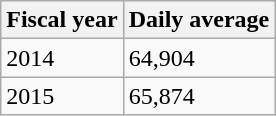<table class="wikitable">
<tr>
<th>Fiscal year</th>
<th>Daily average</th>
</tr>
<tr>
<td>2014</td>
<td>64,904</td>
</tr>
<tr>
<td>2015</td>
<td>65,874</td>
</tr>
</table>
